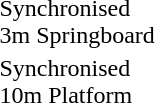<table>
<tr>
<td>Synchronised<br>3m Springboard</td>
<td><br></td>
<td><br></td>
<td><br></td>
</tr>
<tr>
<td>Synchronised<br>10m Platform</td>
<td><br></td>
<td><br></td>
<td><br></td>
</tr>
</table>
